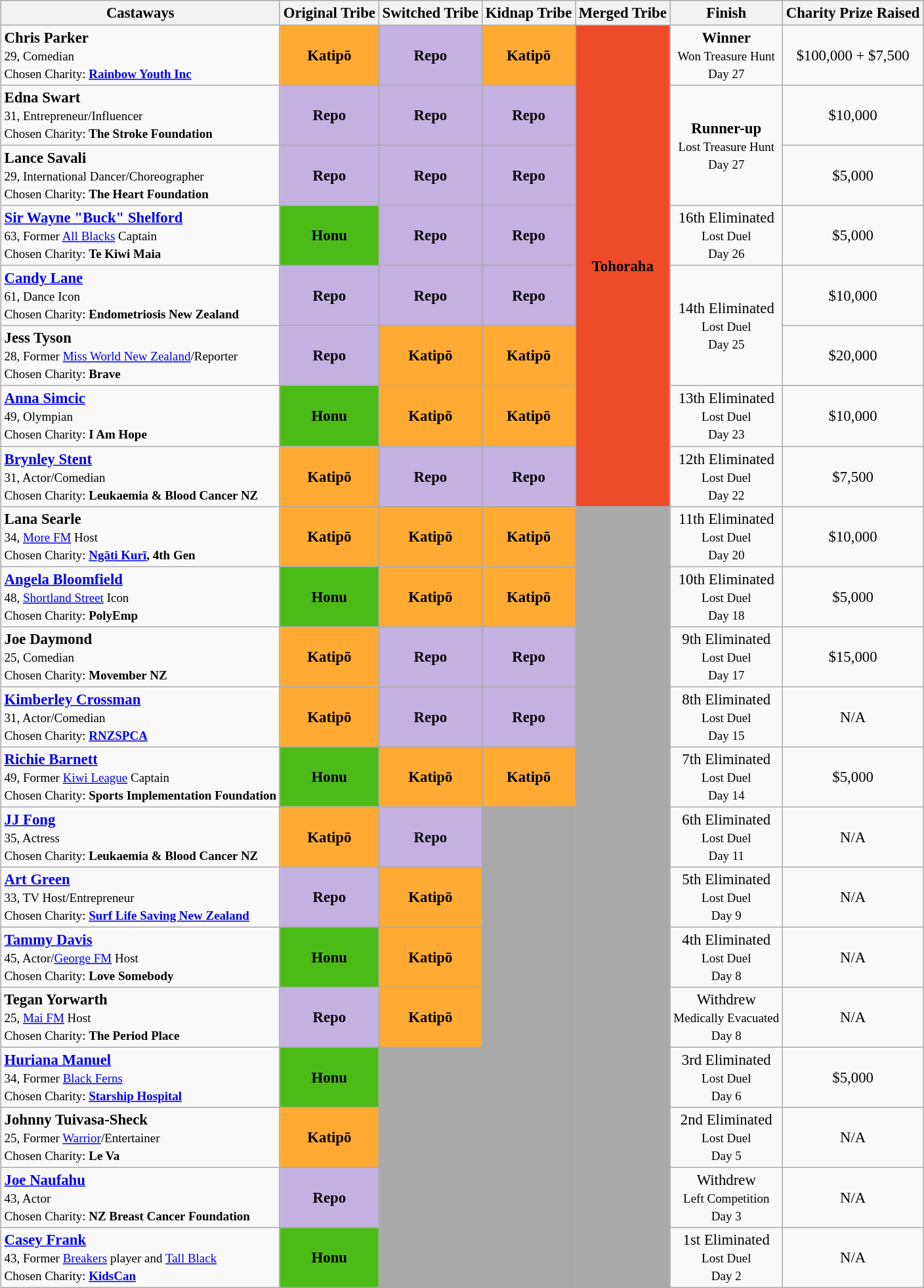<table class="wikitable" style="margin:auto; text-align:center; font-size: 95%">
<tr>
<th>Castaways</th>
<th>Original Tribe</th>
<th>Switched Tribe</th>
<th>Kidnap Tribe</th>
<th>Merged Tribe</th>
<th>Finish</th>
<th>Charity Prize Raised</th>
</tr>
<tr>
<td align="left"><strong>Chris Parker</strong><br><small>29, Comedian<br>Chosen Charity: <strong><a href='#'>Rainbow Youth Inc</a></strong></small></td>
<td style="background:#FFAA33"><strong>Katipō</strong></td>
<td style="background:#C3B1E1"><strong>Repo</strong></td>
<td style="background:#FFAA33"><strong>Katipō</strong></td>
<td rowspan="8" style="background:#EE4B2B"><strong>Tohoraha</strong></td>
<td><strong>Winner</strong><br><small>Won Treasure Hunt<br>Day 27</small></td>
<td>$100,000 + $7,500</td>
</tr>
<tr>
<td align="left"><strong>Edna Swart</strong><br><small>31, Entrepreneur/Influencer<br>Chosen Charity: <strong>The Stroke Foundation</strong></small></td>
<td style="background:#C3B1E1"><strong>Repo</strong></td>
<td style="background:#C3B1E1"><strong>Repo</strong></td>
<td style="background:#C3B1E1"><strong>Repo</strong></td>
<td rowspan="2" scope="row"><strong>Runner-up</strong><br><small>Lost Treasure Hunt<br>Day 27</small></td>
<td>$10,000</td>
</tr>
<tr>
<td align="left"><strong>Lance Savali</strong><br><small>29, International Dancer/Choreographer<br>Chosen Charity: <strong>The Heart Foundation</strong></small></td>
<td style="background:#C3B1E1"><strong>Repo</strong></td>
<td style="background:#C3B1E1"><strong>Repo</strong></td>
<td style="background:#C3B1E1"><strong>Repo</strong></td>
<td>$5,000</td>
</tr>
<tr>
<td align="left"><strong><a href='#'>Sir Wayne "Buck" Shelford</a> </strong><br><small>63, Former <a href='#'>All Blacks</a> Captain<br>Chosen Charity: <strong>Te Kiwi Maia</strong></small></td>
<td style="background:#4CBB17"><strong>Honu</strong></td>
<td style="background:#C3B1E1"><strong>Repo</strong></td>
<td style="background:#C3B1E1"><strong>Repo</strong></td>
<td>16th Eliminated<br><small>Lost Duel<br>Day 26</small></td>
<td>$5,000</td>
</tr>
<tr>
<td align="left"><strong><a href='#'>Candy Lane</a></strong><br><small>61, Dance Icon<br>Chosen Charity: <strong>Endometriosis New Zealand</strong></small></td>
<td style="background:#C3B1E1"><strong>Repo</strong></td>
<td style="background:#C3B1E1"><strong>Repo</strong></td>
<td style="background:#C3B1E1"><strong>Repo</strong></td>
<td rowspan="2" scope="row">14th Eliminated<br><small>Lost Duel<br>Day 25</small></td>
<td>$10,000</td>
</tr>
<tr>
<td align="left"><strong>Jess Tyson</strong><br><small>28, Former <a href='#'>Miss World New Zealand</a>/Reporter<br>Chosen Charity: <strong>Brave</strong></small></td>
<td style="background:#C3B1E1"><strong>Repo</strong></td>
<td style="background:#FFAA33"><strong>Katipō</strong></td>
<td style="background:#FFAA33"><strong>Katipō</strong></td>
<td>$20,000</td>
</tr>
<tr>
<td align="left"><strong><a href='#'>Anna Simcic</a> </strong><br><small>49, Olympian<br>Chosen Charity: <strong>I Am Hope</strong></small></td>
<td style="background:#4CBB17"><strong>Honu</strong></td>
<td style="background:#FFAA33"><strong>Katipō</strong></td>
<td style="background:#FFAA33"><strong>Katipō</strong></td>
<td>13th Eliminated<br><small>Lost Duel<br>Day 23</small></td>
<td>$10,000</td>
</tr>
<tr>
<td align="left"><strong><a href='#'>Brynley Stent</a></strong><br><small>31, Actor/Comedian<br>Chosen Charity: <strong>Leukaemia & Blood Cancer NZ</strong></small></td>
<td style="background:#FFAA33"><strong>Katipō</strong></td>
<td style="background:#C3B1E1"><strong>Repo</strong></td>
<td style="background:#C3B1E1"><strong>Repo</strong></td>
<td>12th Eliminated<br><small>Lost Duel<br>Day 22</small></td>
<td>$7,500</td>
</tr>
<tr>
<td align="left"><strong>Lana Searle</strong><br><small>34, <a href='#'>More FM</a> Host<br>Chosen Charity: <strong><a href='#'>Ngāti Kurī</a>, 4th Gen</strong></small></td>
<td style="background:#FFAA33"><strong>Katipō</strong></td>
<td style="background:#FFAA33"><strong>Katipō</strong></td>
<td style="background:#FFAA33"><strong>Katipō</strong></td>
<td style="background:darkgrey;" rowspan="13"></td>
<td>11th Eliminated<br><small>Lost Duel<br>Day 20</small></td>
<td>$10,000</td>
</tr>
<tr>
<td align="left"><strong><a href='#'>Angela Bloomfield</a></strong><br><small>48, <a href='#'>Shortland Street</a> Icon<br>Chosen Charity: <strong>PolyEmp</strong></small></td>
<td style="background:#4CBB17"><strong>Honu</strong></td>
<td style="background:#FFAA33"><strong>Katipō</strong></td>
<td style="background:#FFAA33"><strong>Katipō</strong></td>
<td>10th Eliminated<br><small>Lost Duel<br>Day 18</small></td>
<td>$5,000</td>
</tr>
<tr>
<td align="left"><strong>Joe Daymond</strong><br><small>25, Comedian<br>Chosen Charity: <strong>Movember NZ</strong></small></td>
<td style="background:#FFAA33"><strong>Katipō</strong></td>
<td style="background:#C3B1E1"><strong>Repo</strong></td>
<td style="background:#C3B1E1"><strong>Repo</strong></td>
<td>9th Eliminated<br><small>Lost Duel<br>Day 17</small></td>
<td>$15,000</td>
</tr>
<tr>
<td align="left"><strong><a href='#'>Kimberley Crossman</a></strong><br><small>31, Actor/Comedian<br>Chosen Charity: <strong><a href='#'>RNZSPCA</a></strong></small></td>
<td style="background:#FFAA33"><strong>Katipō</strong></td>
<td style="background:#C3B1E1"><strong>Repo</strong></td>
<td style="background:#C3B1E1"><strong>Repo</strong></td>
<td>8th Eliminated<br><small>Lost Duel<br>Day 15</small></td>
<td>N/A</td>
</tr>
<tr>
<td align="left"><strong><a href='#'>Richie Barnett</a></strong><br><small>49, Former <a href='#'>Kiwi League</a> Captain<br>Chosen Charity: <strong>Sports Implementation Foundation</strong></small></td>
<td style="background:#4CBB17"><strong>Honu</strong></td>
<td style="background:#FFAA33"><strong>Katipō</strong></td>
<td style="background:#FFAA33"><strong>Katipō</strong></td>
<td>7th Eliminated<br><small>Lost Duel<br>Day 14</small></td>
<td>$5,000</td>
</tr>
<tr>
<td align="left"><strong><a href='#'>JJ Fong</a></strong><br><small>35, Actress<br>Chosen Charity: <strong>Leukaemia & Blood Cancer NZ</strong></small></td>
<td style="background:#FFAA33"><strong>Katipō</strong></td>
<td style="background:#C3B1E1"><strong>Repo</strong></td>
<td scope="col" colspan="1" style="background:darkgrey;" rowspan="4"></td>
<td>6th Eliminated<br><small>Lost Duel<br>Day 11</small></td>
<td>N/A</td>
</tr>
<tr>
<td align="left"><strong><a href='#'>Art Green</a></strong><br><small>33, TV Host/Entrepreneur<br>Chosen Charity: <strong><a href='#'>Surf Life Saving New Zealand</a></strong></small></td>
<td style="background:#C3B1E1"><strong>Repo</strong></td>
<td style="background:#FFAA33"><strong>Katipō</strong></td>
<td>5th Eliminated<br><small>Lost Duel<br>Day 9</small></td>
<td>N/A</td>
</tr>
<tr>
<td align="left"><strong><a href='#'>Tammy Davis</a></strong><br><small>45, Actor/<a href='#'>George FM</a> Host<br>Chosen Charity: <strong>Love Somebody</strong></small></td>
<td style="background:#4CBB17"><strong>Honu</strong></td>
<td style="background:#FFAA33"><strong>Katipō</strong></td>
<td>4th Eliminated<br><small>Lost Duel<br>Day 8</small></td>
<td>N/A</td>
</tr>
<tr>
<td align="left" scope="row" class="nowrap"><strong>Tegan Yorwarth</strong><br><small>25, <a href='#'>Mai FM</a> Host<br>Chosen Charity: <strong>The Period Place</strong></small></td>
<td style="background:#C3B1E1"><strong>Repo</strong></td>
<td style="background:#FFAA33"><strong>Katipō</strong></td>
<td>Withdrew<br><small>Medically Evacuated<br>Day 8 </small></td>
<td>N/A</td>
</tr>
<tr>
<td align="left"><strong><a href='#'>Huriana Manuel</a></strong><br><small>34, Former <a href='#'>Black Ferns</a><br>Chosen Charity: <strong><a href='#'>Starship Hospital</a></strong></small></td>
<td style="background:#4CBB17"><strong>Honu</strong></td>
<td scope="col" colspan="2" style="background:darkgrey;" rowspan="4"></td>
<td>3rd Eliminated<br><small>Lost Duel<br>Day 6</small></td>
<td>$5,000</td>
</tr>
<tr>
<td align="left"><strong>Johnny Tuivasa-Sheck</strong><br><small>25, Former <a href='#'>Warrior</a>/Entertainer<br>Chosen Charity: <strong>Le Va</strong></small></td>
<td style="background:#FFAA33"><strong>Katipō</strong></td>
<td>2nd Eliminated<br><small>Lost Duel<br>Day 5</small></td>
<td>N/A</td>
</tr>
<tr>
<td align="left" scope="row" class="nowrap"><strong><a href='#'>Joe Naufahu</a></strong><br><small>43, Actor<br>Chosen Charity: <strong>NZ Breast Cancer Foundation</strong></small></td>
<td style="background:#C3B1E1"><strong>Repo</strong></td>
<td>Withdrew<br><small>Left Competition<br>Day 3</small></td>
<td>N/A</td>
</tr>
<tr>
<td align="left"><strong><a href='#'>Casey Frank</a> </strong><br><small>43, Former <a href='#'>Breakers</a> player and <a href='#'>Tall Black</a><br>Chosen Charity: <strong><a href='#'>KidsCan</a></strong></small></td>
<td style="background:#4CBB17"><strong>Honu</strong></td>
<td>1st Eliminated<br><small>Lost Duel<br>Day 2</small></td>
<td>N/A</td>
</tr>
</table>
